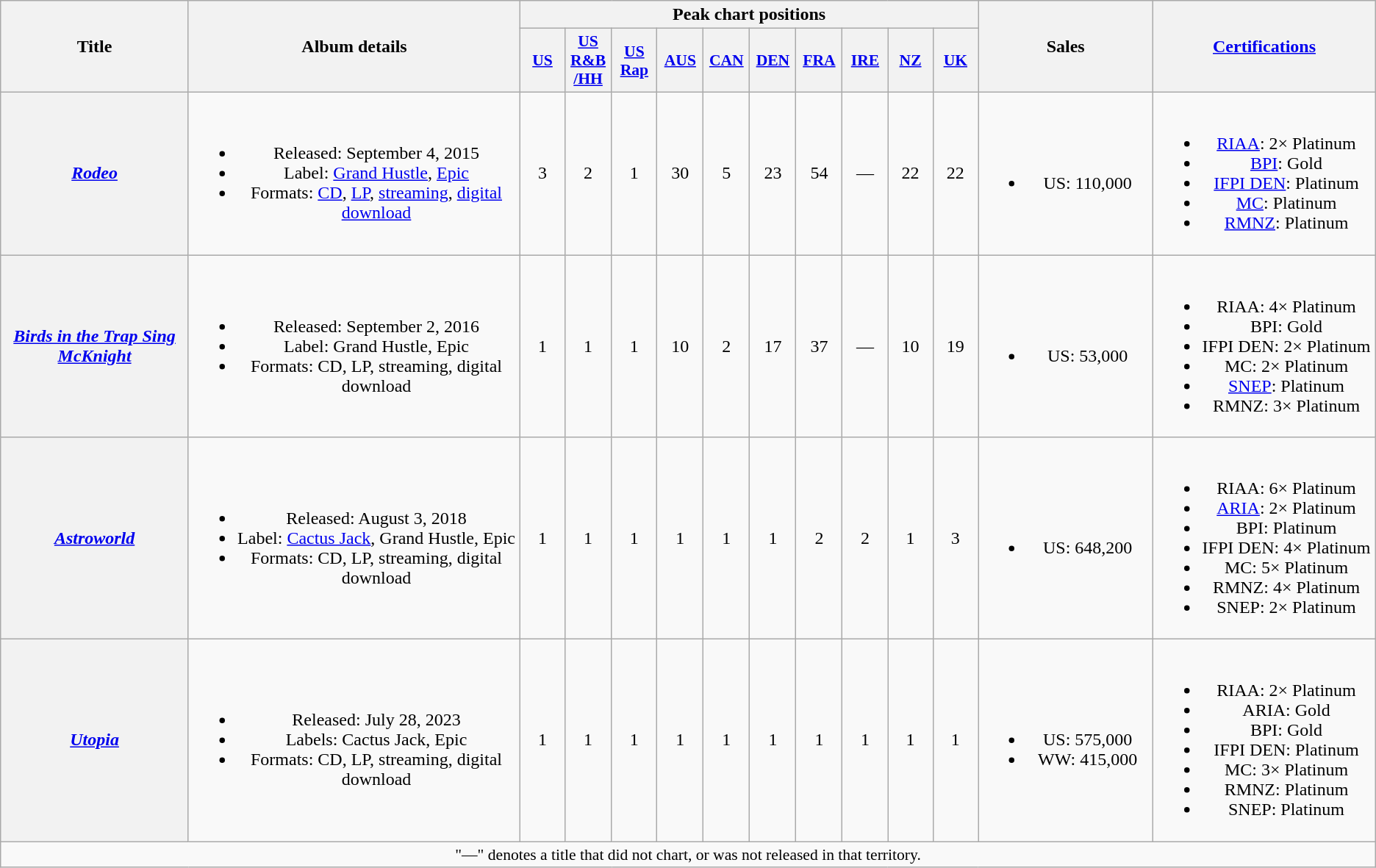<table class="wikitable plainrowheaders" style="text-align:center;">
<tr>
<th scope="col" rowspan="2" style="width:11em;">Title</th>
<th scope="col" rowspan="2" style="width:20em;">Album details</th>
<th scope="col" colspan="10">Peak chart positions</th>
<th scope="col" rowspan="2" style="width:10em;">Sales</th>
<th scope="col" rowspan="2" style="width:13em;"><a href='#'>Certifications</a></th>
</tr>
<tr>
<th scope="col" style="width:2.5em;font-size:90%;"><a href='#'>US</a><br></th>
<th scope="col" style="width:2.5em;font-size:90%;"><a href='#'>US<br>R&B<br>/HH</a><br></th>
<th scope="col" style="width:2.5em;font-size:90%;"><a href='#'>US Rap</a><br></th>
<th scope="col" style="width:2.5em;font-size:90%;"><a href='#'>AUS</a><br></th>
<th scope="col" style="width:2.5em;font-size:90%;"><a href='#'>CAN</a><br></th>
<th scope="col" style="width:2.5em;font-size:90%;"><a href='#'>DEN</a><br></th>
<th scope="col" style="width:2.5em;font-size:90%;"><a href='#'>FRA</a><br></th>
<th scope="col" style="width:2.5em;font-size:90%;"><a href='#'>IRE</a><br></th>
<th scope="col" style="width:2.5em;font-size:90%;"><a href='#'>NZ</a><br></th>
<th scope="col" style="width:2.5em;font-size:90%;"><a href='#'>UK</a><br></th>
</tr>
<tr>
<th scope="row"><em><a href='#'>Rodeo</a></em></th>
<td><br><ul><li>Released: September 4, 2015</li><li>Label: <a href='#'>Grand Hustle</a>, <a href='#'>Epic</a></li><li>Formats: <a href='#'>CD</a>, <a href='#'>LP</a>, <a href='#'>streaming</a>, <a href='#'>digital download</a></li></ul></td>
<td>3</td>
<td>2</td>
<td>1</td>
<td>30</td>
<td>5</td>
<td>23</td>
<td>54</td>
<td>—</td>
<td>22</td>
<td>22</td>
<td><br><ul><li>US: 110,000</li></ul></td>
<td><br><ul><li><a href='#'>RIAA</a>: 2× Platinum</li><li><a href='#'>BPI</a>: Gold</li><li><a href='#'>IFPI DEN</a>: Platinum</li><li><a href='#'>MC</a>: Platinum</li><li><a href='#'>RMNZ</a>: Platinum</li></ul></td>
</tr>
<tr>
<th scope="row"><em><a href='#'>Birds in the Trap Sing McKnight</a></em></th>
<td><br><ul><li>Released: September 2, 2016</li><li>Label: Grand Hustle, Epic</li><li>Formats: CD, LP, streaming, digital download</li></ul></td>
<td>1</td>
<td>1</td>
<td>1</td>
<td>10</td>
<td>2</td>
<td>17</td>
<td>37</td>
<td>—</td>
<td>10</td>
<td>19</td>
<td><br><ul><li>US: 53,000</li></ul></td>
<td><br><ul><li>RIAA: 4× Platinum</li><li>BPI: Gold</li><li>IFPI DEN: 2× Platinum</li><li>MC: 2× Platinum</li><li><a href='#'>SNEP</a>: Platinum</li><li>RMNZ: 3× Platinum</li></ul></td>
</tr>
<tr>
<th scope="row"><em><a href='#'>Astroworld</a></em></th>
<td><br><ul><li>Released: August 3, 2018</li><li>Label: <a href='#'>Cactus Jack</a>, Grand Hustle, Epic</li><li>Formats: CD, LP, streaming, digital download</li></ul></td>
<td>1</td>
<td>1</td>
<td>1</td>
<td>1</td>
<td>1</td>
<td>1</td>
<td>2</td>
<td>2</td>
<td>1</td>
<td>3</td>
<td><br><ul><li>US: 648,200</li></ul></td>
<td><br><ul><li>RIAA: 6× Platinum</li><li><a href='#'>ARIA</a>: 2× Platinum</li><li>BPI: Platinum</li><li>IFPI DEN: 4× Platinum</li><li>MC: 5× Platinum</li><li>RMNZ: 4× Platinum</li><li>SNEP: 2× Platinum</li></ul></td>
</tr>
<tr>
<th scope="row"><em><a href='#'>Utopia</a></em></th>
<td><br><ul><li>Released: July 28, 2023</li><li>Labels: Cactus Jack, Epic</li><li>Formats: CD, LP, streaming, digital download</li></ul></td>
<td>1</td>
<td>1</td>
<td>1</td>
<td>1</td>
<td>1</td>
<td>1</td>
<td>1</td>
<td>1</td>
<td>1</td>
<td>1</td>
<td><br><ul><li>US: 575,000</li><li>WW: 415,000</li></ul></td>
<td><br><ul><li>RIAA: 2× Platinum</li><li>ARIA: Gold</li><li>BPI: Gold</li><li>IFPI DEN: Platinum</li><li>MC: 3× Platinum</li><li>RMNZ: Platinum</li><li>SNEP: Platinum</li></ul></td>
</tr>
<tr>
<td colspan="14" style="font-size:90%">"—" denotes a title that did not chart, or was not released in that territory.</td>
</tr>
</table>
